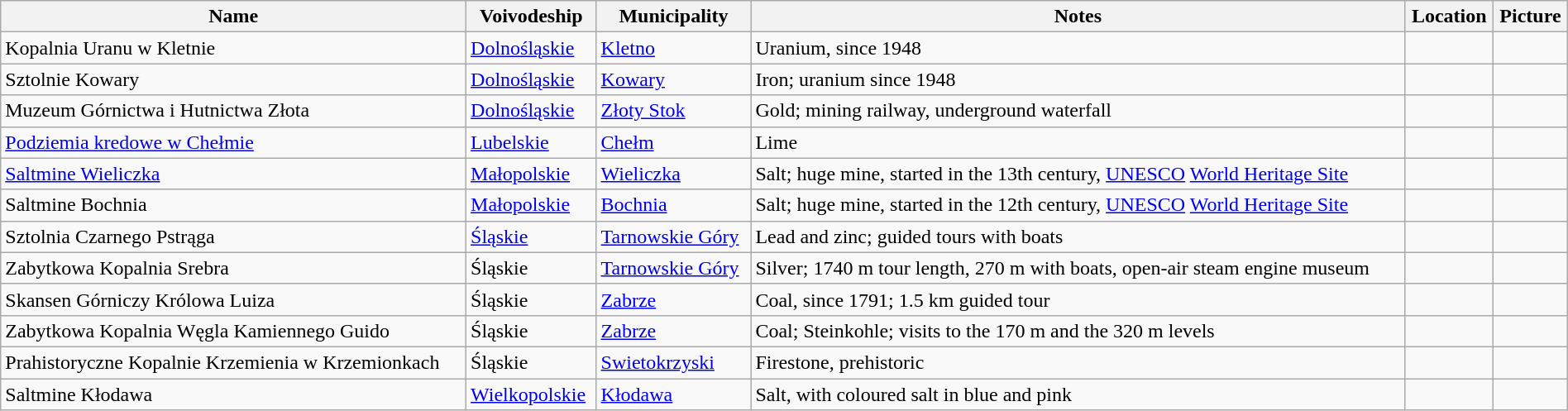<table class="wikitable sortable" style="width:100%">
<tr>
<th>Name</th>
<th>Voivodeship</th>
<th>Municipality</th>
<th class="unsortable">Notes</th>
<th class="unsortable">Location</th>
<th class="unsortable">Picture</th>
</tr>
<tr>
<td>Kopalnia Uranu w Kletnie</td>
<td><a href='#'>Dolnośląskie</a></td>
<td><a href='#'>Kletno</a></td>
<td>Uranium, since 1948</td>
<td></td>
<td></td>
</tr>
<tr>
<td>Sztolnie Kowary</td>
<td><a href='#'>Dolnośląskie</a></td>
<td><a href='#'>Kowary</a></td>
<td>Iron; uranium since 1948</td>
<td></td>
<td></td>
</tr>
<tr>
<td>Muzeum Górnictwa i Hutnictwa Złota</td>
<td><a href='#'>Dolnośląskie</a></td>
<td><a href='#'>Złoty Stok</a></td>
<td>Gold; mining railway, underground waterfall</td>
<td></td>
<td></td>
</tr>
<tr>
<td><a href='#'>Podziemia kredowe w Chełmie</a></td>
<td><a href='#'>Lubelskie</a></td>
<td><a href='#'>Chełm</a></td>
<td>Lime</td>
<td></td>
<td></td>
</tr>
<tr>
<td><a href='#'>Saltmine Wieliczka</a></td>
<td><a href='#'>Małopolskie</a></td>
<td><a href='#'>Wieliczka</a></td>
<td>Salt; huge mine, started in the 13th century, <a href='#'>UNESCO</a> <a href='#'>World Heritage Site</a></td>
<td></td>
<td></td>
</tr>
<tr>
<td>Saltmine Bochnia</td>
<td><a href='#'>Małopolskie</a></td>
<td><a href='#'>Bochnia</a></td>
<td>Salt; huge mine, started in the 12th century, <a href='#'>UNESCO</a> <a href='#'>World Heritage Site</a></td>
<td></td>
<td></td>
</tr>
<tr>
<td>Sztolnia Czarnego Pstrąga</td>
<td><a href='#'>Śląskie</a></td>
<td><a href='#'>Tarnowskie Góry</a></td>
<td>Lead and zinc; guided tours with boats</td>
<td></td>
<td></td>
</tr>
<tr>
<td>Zabytkowa Kopalnia Srebra</td>
<td>Śląskie</td>
<td><a href='#'>Tarnowskie Góry</a></td>
<td>Silver; 1740 m tour length, 270 m with boats, open-air steam engine museum</td>
<td></td>
<td></td>
</tr>
<tr>
<td>Skansen Górniczy Królowa Luiza</td>
<td>Śląskie</td>
<td><a href='#'>Zabrze</a></td>
<td>Coal, since 1791; 1.5 km guided tour</td>
<td></td>
<td></td>
</tr>
<tr>
<td>Zabytkowa Kopalnia Węgla Kamiennego Guido</td>
<td>Śląskie</td>
<td><a href='#'>Zabrze</a></td>
<td>Coal; Steinkohle; visits to the 170 m and the 320 m levels</td>
<td></td>
<td></td>
</tr>
<tr>
<td>Prahistoryczne Kopalnie Krzemienia w Krzemionkach</td>
<td>Śląskie</td>
<td><a href='#'>Swietokrzyski</a></td>
<td>Firestone, prehistoric</td>
<td></td>
<td></td>
</tr>
<tr>
<td>Saltmine Kłodawa</td>
<td><a href='#'>Wielkopolskie</a></td>
<td><a href='#'>Kłodawa</a></td>
<td>Salt, with coloured salt in blue and pink</td>
<td></td>
<td></td>
</tr>
</table>
